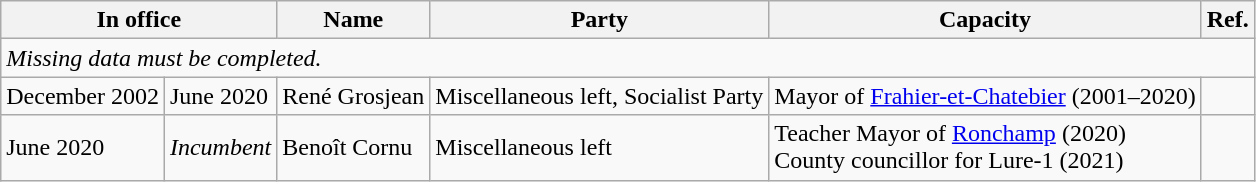<table class="wikitable">
<tr>
<th colspan="2">In office</th>
<th>Name</th>
<th>Party</th>
<th>Capacity</th>
<th>Ref.</th>
</tr>
<tr>
<td colspan="6"><em>Missing data must be completed.</em></td>
</tr>
<tr>
<td>December 2002</td>
<td>June 2020</td>
<td>René Grosjean</td>
<td>Miscellaneous left, Socialist Party</td>
<td>Mayor of <a href='#'>Frahier-et-Chatebier</a> (2001–2020)</td>
<td></td>
</tr>
<tr>
<td>June 2020</td>
<td><em>Incumbent</em></td>
<td>Benoît Cornu</td>
<td>Miscellaneous left</td>
<td>Teacher Mayor of <a href='#'>Ronchamp</a> (2020)<br>County councillor for Lure-1 (2021)</td>
<td></td>
</tr>
</table>
